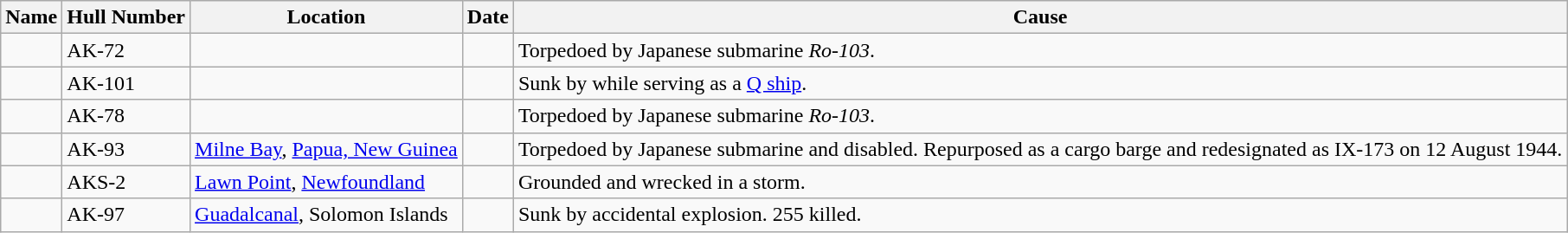<table class="wikitable sortable">
<tr>
<th>Name</th>
<th>Hull Number</th>
<th>Location</th>
<th>Date</th>
<th>Cause</th>
</tr>
<tr>
<td></td>
<td>AK-72</td>
<td></td>
<td></td>
<td>Torpedoed by Japanese submarine <em>Ro-103</em>.</td>
</tr>
<tr>
<td></td>
<td>AK-101</td>
<td></td>
<td></td>
<td>Sunk by  while serving as a <a href='#'>Q ship</a>.</td>
</tr>
<tr>
<td></td>
<td>AK-78</td>
<td></td>
<td></td>
<td>Torpedoed by Japanese submarine <em>Ro-103</em>.</td>
</tr>
<tr>
<td></td>
<td>AK-93</td>
<td><a href='#'>Milne Bay</a>, <a href='#'>Papua, New Guinea</a></td>
<td></td>
<td>Torpedoed by Japanese submarine and disabled.  Repurposed as a cargo barge and redesignated as IX-173 on 12 August 1944.</td>
</tr>
<tr>
<td></td>
<td>AKS-2</td>
<td><a href='#'>Lawn Point</a>, <a href='#'>Newfoundland</a></td>
<td></td>
<td>Grounded and wrecked in a storm.</td>
</tr>
<tr>
<td></td>
<td>AK-97</td>
<td><a href='#'>Guadalcanal</a>, Solomon Islands</td>
<td></td>
<td>Sunk by accidental explosion. 255 killed.</td>
</tr>
</table>
